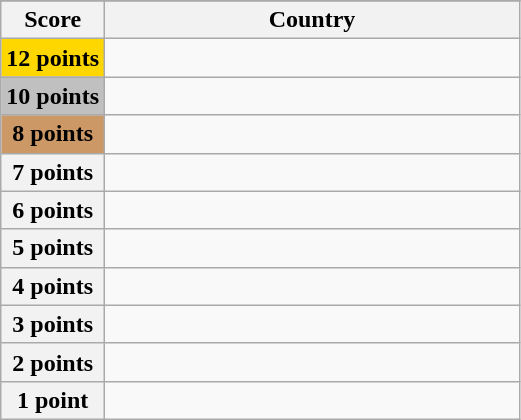<table class="wikitable">
<tr>
</tr>
<tr>
<th scope="col" width="20%">Score</th>
<th scope="col">Country</th>
</tr>
<tr>
<th scope="row" style="background:gold">12 points</th>
<td></td>
</tr>
<tr>
<th scope="row" style="background:silver">10 points</th>
<td></td>
</tr>
<tr>
<th scope="row" style="background:#CC9966">8 points</th>
<td></td>
</tr>
<tr>
<th scope="row">7 points</th>
<td></td>
</tr>
<tr>
<th scope="row">6 points</th>
<td></td>
</tr>
<tr>
<th scope="row">5 points</th>
<td></td>
</tr>
<tr>
<th scope="row">4 points</th>
<td></td>
</tr>
<tr>
<th scope="row">3 points</th>
<td></td>
</tr>
<tr>
<th scope="row">2 points</th>
<td></td>
</tr>
<tr>
<th scope="row">1 point</th>
<td></td>
</tr>
</table>
